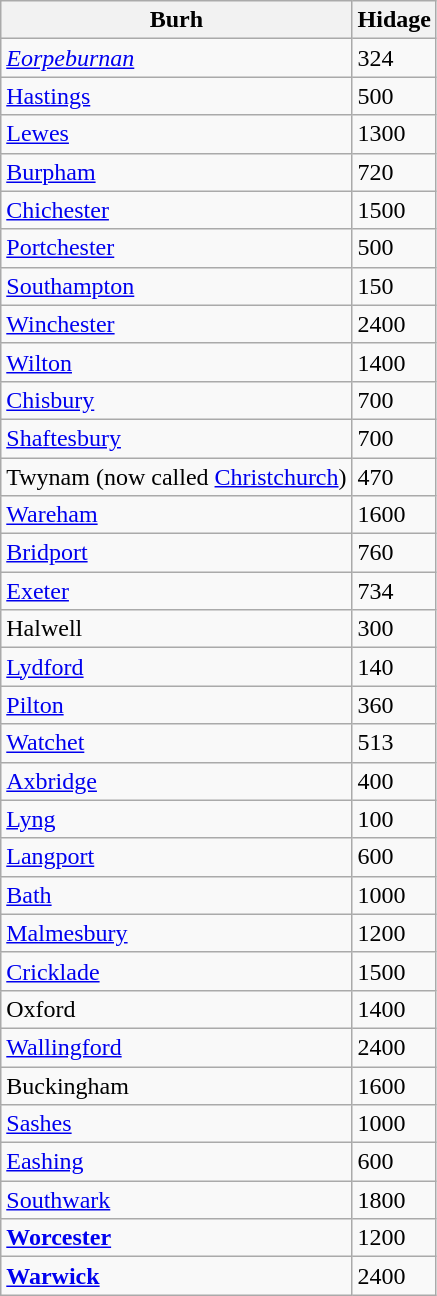<table class="wikitable sortable">
<tr>
<th>Burh</th>
<th>Hidage</th>
</tr>
<tr>
<td><em><a href='#'>Eorpeburnan</a></em></td>
<td>324</td>
</tr>
<tr>
<td><a href='#'>Hastings</a></td>
<td>500</td>
</tr>
<tr>
<td><a href='#'>Lewes</a></td>
<td>1300</td>
</tr>
<tr>
<td><a href='#'>Burpham</a></td>
<td>720</td>
</tr>
<tr>
<td><a href='#'>Chichester</a></td>
<td>1500</td>
</tr>
<tr>
<td><a href='#'>Portchester</a></td>
<td>500</td>
</tr>
<tr>
<td><a href='#'>Southampton</a></td>
<td>150</td>
</tr>
<tr>
<td><a href='#'>Winchester</a></td>
<td>2400</td>
</tr>
<tr>
<td><a href='#'>Wilton</a></td>
<td>1400</td>
</tr>
<tr>
<td><a href='#'>Chisbury</a></td>
<td>700</td>
</tr>
<tr>
<td><a href='#'>Shaftesbury</a></td>
<td>700</td>
</tr>
<tr>
<td>Twynam (now called <a href='#'>Christchurch</a>)</td>
<td>470</td>
</tr>
<tr>
<td><a href='#'>Wareham</a></td>
<td>1600</td>
</tr>
<tr>
<td><a href='#'>Bridport</a></td>
<td>760</td>
</tr>
<tr>
<td><a href='#'>Exeter</a></td>
<td>734</td>
</tr>
<tr>
<td>Halwell</td>
<td>300</td>
</tr>
<tr>
<td><a href='#'>Lydford</a></td>
<td>140</td>
</tr>
<tr>
<td><a href='#'>Pilton</a></td>
<td>360</td>
</tr>
<tr>
<td><a href='#'>Watchet</a></td>
<td>513</td>
</tr>
<tr>
<td><a href='#'>Axbridge</a></td>
<td>400</td>
</tr>
<tr>
<td><a href='#'>Lyng</a></td>
<td>100</td>
</tr>
<tr>
<td><a href='#'>Langport</a></td>
<td>600</td>
</tr>
<tr>
<td><a href='#'>Bath</a></td>
<td>1000</td>
</tr>
<tr>
<td><a href='#'>Malmesbury</a></td>
<td>1200</td>
</tr>
<tr>
<td><a href='#'>Cricklade</a></td>
<td>1500</td>
</tr>
<tr>
<td>Oxford</td>
<td>1400</td>
</tr>
<tr>
<td><a href='#'>Wallingford</a></td>
<td>2400</td>
</tr>
<tr>
<td>Buckingham</td>
<td>1600</td>
</tr>
<tr>
<td><a href='#'>Sashes</a></td>
<td>1000</td>
</tr>
<tr>
<td><a href='#'>Eashing</a></td>
<td>600</td>
</tr>
<tr>
<td><a href='#'>Southwark</a></td>
<td>1800</td>
</tr>
<tr>
<td><strong><a href='#'>Worcester</a></strong></td>
<td>1200</td>
</tr>
<tr>
<td><strong><a href='#'>Warwick</a></strong></td>
<td>2400</td>
</tr>
</table>
